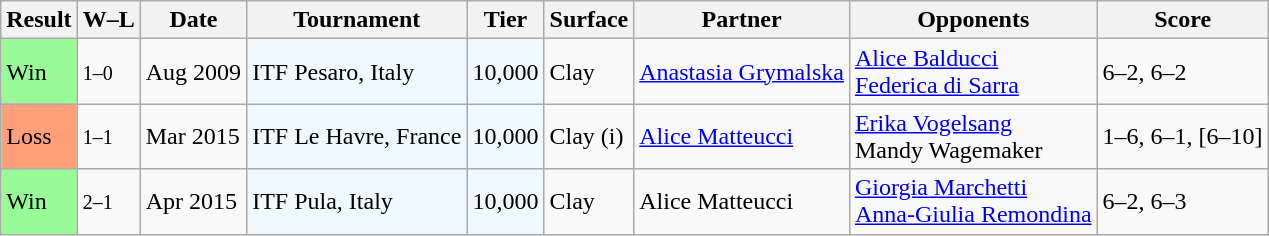<table class="sortable wikitable">
<tr>
<th>Result</th>
<th class=unsortable>W–L</th>
<th>Date</th>
<th>Tournament</th>
<th>Tier</th>
<th>Surface</th>
<th>Partner</th>
<th>Opponents</th>
<th class=unsortable>Score</th>
</tr>
<tr>
<td bgcolor=98fb98>Win</td>
<td><small>1–0</small></td>
<td>Aug 2009</td>
<td bgcolor=f0f8ff>ITF Pesaro, Italy</td>
<td bgcolor=f0f8ff>10,000</td>
<td>Clay</td>
<td> <a href='#'>Anastasia Grymalska</a></td>
<td> <a href='#'>Alice Balducci</a> <br>  <a href='#'>Federica di Sarra</a></td>
<td>6–2, 6–2</td>
</tr>
<tr>
<td bgcolor=ffa07a>Loss</td>
<td><small>1–1</small></td>
<td>Mar 2015</td>
<td bgcolor=f0f8ff>ITF Le Havre, France</td>
<td bgcolor=f0f8ff>10,000</td>
<td>Clay (i)</td>
<td> <a href='#'>Alice Matteucci</a></td>
<td> <a href='#'>Erika Vogelsang</a> <br>  Mandy Wagemaker</td>
<td>1–6, 6–1, [6–10]</td>
</tr>
<tr>
<td bgcolor=98fb98>Win</td>
<td><small>2–1</small></td>
<td>Apr 2015</td>
<td bgcolor=f0f8ff>ITF Pula, Italy</td>
<td bgcolor=f0f8ff>10,000</td>
<td>Clay</td>
<td> Alice Matteucci</td>
<td> <a href='#'>Giorgia Marchetti</a> <br>  <a href='#'>Anna-Giulia Remondina</a></td>
<td>6–2, 6–3</td>
</tr>
</table>
